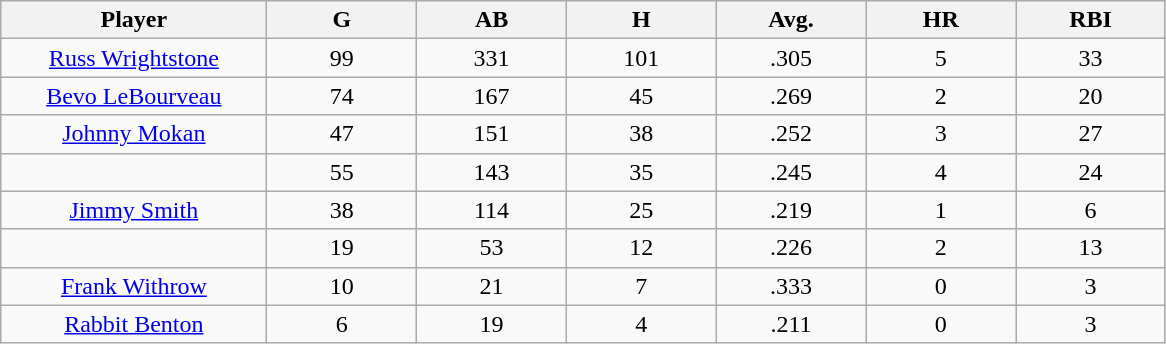<table class="wikitable sortable">
<tr>
<th bgcolor="#DDDDFF" width="16%">Player</th>
<th bgcolor="#DDDDFF" width="9%">G</th>
<th bgcolor="#DDDDFF" width="9%">AB</th>
<th bgcolor="#DDDDFF" width="9%">H</th>
<th bgcolor="#DDDDFF" width="9%">Avg.</th>
<th bgcolor="#DDDDFF" width="9%">HR</th>
<th bgcolor="#DDDDFF" width="9%">RBI</th>
</tr>
<tr align="center">
<td><a href='#'>Russ Wrightstone</a></td>
<td>99</td>
<td>331</td>
<td>101</td>
<td>.305</td>
<td>5</td>
<td>33</td>
</tr>
<tr align="center">
<td><a href='#'>Bevo LeBourveau</a></td>
<td>74</td>
<td>167</td>
<td>45</td>
<td>.269</td>
<td>2</td>
<td>20</td>
</tr>
<tr align="center">
<td><a href='#'>Johnny Mokan</a></td>
<td>47</td>
<td>151</td>
<td>38</td>
<td>.252</td>
<td>3</td>
<td>27</td>
</tr>
<tr align="center">
<td></td>
<td>55</td>
<td>143</td>
<td>35</td>
<td>.245</td>
<td>4</td>
<td>24</td>
</tr>
<tr align="center">
<td><a href='#'>Jimmy Smith</a></td>
<td>38</td>
<td>114</td>
<td>25</td>
<td>.219</td>
<td>1</td>
<td>6</td>
</tr>
<tr align="center">
<td></td>
<td>19</td>
<td>53</td>
<td>12</td>
<td>.226</td>
<td>2</td>
<td>13</td>
</tr>
<tr align="center">
<td><a href='#'>Frank Withrow</a></td>
<td>10</td>
<td>21</td>
<td>7</td>
<td>.333</td>
<td>0</td>
<td>3</td>
</tr>
<tr align="center">
<td><a href='#'>Rabbit Benton</a></td>
<td>6</td>
<td>19</td>
<td>4</td>
<td>.211</td>
<td>0</td>
<td>3</td>
</tr>
</table>
